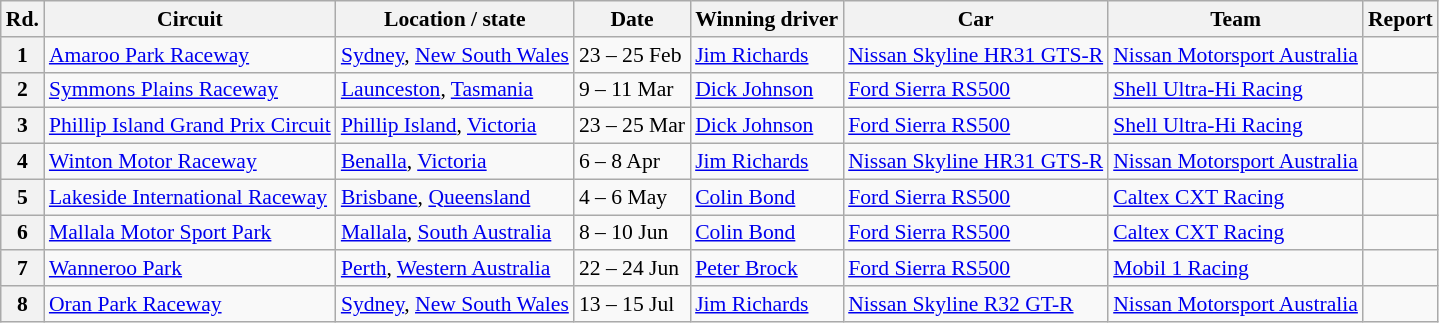<table class="wikitable" style="font-size: 90%">
<tr>
<th>Rd.</th>
<th>Circuit</th>
<th>Location / state</th>
<th>Date</th>
<th>Winning driver</th>
<th>Car</th>
<th>Team</th>
<th>Report</th>
</tr>
<tr>
<th>1</th>
<td><a href='#'>Amaroo Park Raceway</a></td>
<td><a href='#'>Sydney</a>, <a href='#'>New South Wales</a></td>
<td>23 – 25 Feb</td>
<td> <a href='#'>Jim Richards</a></td>
<td><a href='#'>Nissan Skyline HR31 GTS-R</a></td>
<td><a href='#'>Nissan Motorsport Australia</a></td>
<td></td>
</tr>
<tr>
<th>2</th>
<td><a href='#'>Symmons Plains Raceway</a></td>
<td><a href='#'>Launceston</a>, <a href='#'>Tasmania</a></td>
<td>9 – 11 Mar</td>
<td> <a href='#'>Dick Johnson</a></td>
<td><a href='#'>Ford Sierra RS500</a></td>
<td><a href='#'>Shell Ultra-Hi Racing</a></td>
<td></td>
</tr>
<tr>
<th>3</th>
<td><a href='#'>Phillip Island Grand Prix Circuit</a></td>
<td><a href='#'>Phillip Island</a>, <a href='#'>Victoria</a></td>
<td>23 – 25 Mar</td>
<td> <a href='#'>Dick Johnson</a></td>
<td><a href='#'>Ford Sierra RS500</a></td>
<td><a href='#'>Shell Ultra-Hi Racing</a></td>
<td></td>
</tr>
<tr>
<th>4</th>
<td><a href='#'>Winton Motor Raceway</a></td>
<td><a href='#'>Benalla</a>, <a href='#'>Victoria</a></td>
<td>6 – 8 Apr</td>
<td> <a href='#'>Jim Richards</a></td>
<td><a href='#'>Nissan Skyline HR31 GTS-R</a></td>
<td><a href='#'>Nissan Motorsport Australia</a></td>
<td></td>
</tr>
<tr>
<th>5</th>
<td><a href='#'>Lakeside International Raceway</a></td>
<td><a href='#'>Brisbane</a>, <a href='#'>Queensland</a></td>
<td>4 – 6 May</td>
<td> <a href='#'>Colin Bond</a></td>
<td><a href='#'>Ford Sierra RS500</a></td>
<td><a href='#'>Caltex CXT Racing</a></td>
<td></td>
</tr>
<tr>
<th>6</th>
<td><a href='#'>Mallala Motor Sport Park</a></td>
<td><a href='#'>Mallala</a>, <a href='#'>South Australia</a></td>
<td>8 – 10 Jun</td>
<td> <a href='#'>Colin Bond</a></td>
<td><a href='#'>Ford Sierra RS500</a></td>
<td><a href='#'>Caltex CXT Racing</a></td>
<td></td>
</tr>
<tr>
<th>7</th>
<td><a href='#'>Wanneroo Park</a></td>
<td><a href='#'>Perth</a>, <a href='#'>Western Australia</a></td>
<td>22 – 24 Jun</td>
<td> <a href='#'>Peter Brock</a></td>
<td><a href='#'>Ford Sierra RS500</a></td>
<td><a href='#'>Mobil 1 Racing</a></td>
<td></td>
</tr>
<tr>
<th>8</th>
<td><a href='#'>Oran Park Raceway</a></td>
<td><a href='#'>Sydney</a>, <a href='#'>New South Wales</a></td>
<td>13 – 15 Jul</td>
<td> <a href='#'>Jim Richards</a></td>
<td><a href='#'>Nissan Skyline R32 GT-R</a></td>
<td><a href='#'>Nissan Motorsport Australia</a></td>
<td></td>
</tr>
</table>
